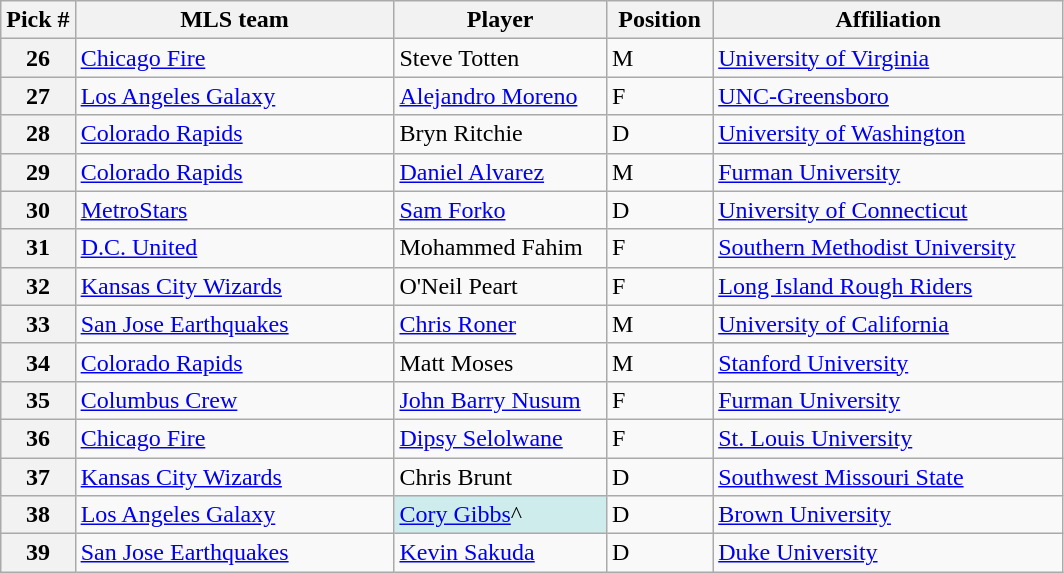<table class="wikitable sortable">
<tr>
<th width=7%>Pick #</th>
<th width=30%>MLS team</th>
<th width=20%>Player</th>
<th width=10%>Position</th>
<th>Affiliation</th>
</tr>
<tr>
<th>26</th>
<td><a href='#'>Chicago Fire</a></td>
<td>Steve Totten</td>
<td>M</td>
<td><a href='#'>University of Virginia</a></td>
</tr>
<tr>
<th>27</th>
<td><a href='#'>Los Angeles Galaxy</a></td>
<td><a href='#'>Alejandro Moreno</a></td>
<td>F</td>
<td><a href='#'>UNC-Greensboro</a></td>
</tr>
<tr>
<th>28</th>
<td><a href='#'>Colorado Rapids</a></td>
<td>Bryn Ritchie</td>
<td>D</td>
<td><a href='#'>University of Washington</a></td>
</tr>
<tr>
<th>29</th>
<td><a href='#'>Colorado Rapids</a></td>
<td><a href='#'>Daniel Alvarez</a></td>
<td>M</td>
<td><a href='#'>Furman University</a></td>
</tr>
<tr>
<th>30</th>
<td><a href='#'>MetroStars</a></td>
<td><a href='#'>Sam Forko</a></td>
<td>D</td>
<td><a href='#'>University of Connecticut</a></td>
</tr>
<tr>
<th>31</th>
<td><a href='#'>D.C. United</a></td>
<td>Mohammed Fahim</td>
<td>F</td>
<td><a href='#'>Southern Methodist University</a></td>
</tr>
<tr>
<th>32</th>
<td><a href='#'>Kansas City Wizards</a></td>
<td>O'Neil Peart</td>
<td>F</td>
<td><a href='#'>Long Island Rough Riders</a></td>
</tr>
<tr>
<th>33</th>
<td><a href='#'>San Jose Earthquakes</a></td>
<td><a href='#'>Chris Roner</a></td>
<td>M</td>
<td><a href='#'>University of California</a></td>
</tr>
<tr>
<th>34</th>
<td><a href='#'>Colorado Rapids</a></td>
<td>Matt Moses</td>
<td>M</td>
<td><a href='#'>Stanford University</a></td>
</tr>
<tr>
<th>35</th>
<td><a href='#'>Columbus Crew</a></td>
<td><a href='#'>John Barry Nusum</a></td>
<td>F</td>
<td><a href='#'>Furman University</a></td>
</tr>
<tr>
<th>36</th>
<td><a href='#'>Chicago Fire</a></td>
<td><a href='#'>Dipsy Selolwane</a></td>
<td>F</td>
<td><a href='#'>St. Louis University</a></td>
</tr>
<tr>
<th>37</th>
<td><a href='#'>Kansas City Wizards</a></td>
<td>Chris Brunt</td>
<td>D</td>
<td><a href='#'>Southwest Missouri State</a></td>
</tr>
<tr>
<th>38</th>
<td><a href='#'>Los Angeles Galaxy</a></td>
<td style="background:#CFECEC"><a href='#'>Cory Gibbs</a>^</td>
<td>D</td>
<td><a href='#'>Brown University</a></td>
</tr>
<tr>
<th>39</th>
<td><a href='#'>San Jose Earthquakes</a></td>
<td><a href='#'>Kevin Sakuda</a></td>
<td>D</td>
<td><a href='#'>Duke University</a></td>
</tr>
</table>
